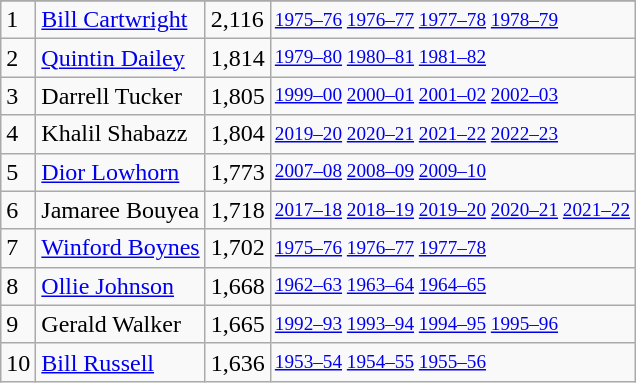<table class="wikitable">
<tr>
</tr>
<tr>
<td>1</td>
<td><a href='#'>Bill Cartwright</a></td>
<td>2,116</td>
<td style="font-size:80%;"><a href='#'>1975–76</a> <a href='#'>1976–77</a> <a href='#'>1977–78</a> <a href='#'>1978–79</a></td>
</tr>
<tr>
<td>2</td>
<td><a href='#'>Quintin Dailey</a></td>
<td>1,814</td>
<td style="font-size:80%;"><a href='#'>1979–80</a> <a href='#'>1980–81</a> <a href='#'>1981–82</a></td>
</tr>
<tr>
<td>3</td>
<td>Darrell Tucker</td>
<td>1,805</td>
<td style="font-size:80%;"><a href='#'>1999–00</a> <a href='#'>2000–01</a> <a href='#'>2001–02</a> <a href='#'>2002–03</a></td>
</tr>
<tr>
<td>4</td>
<td>Khalil Shabazz</td>
<td>1,804</td>
<td style="font-size:80%;"><a href='#'>2019–20</a> <a href='#'>2020–21</a> <a href='#'>2021–22</a> <a href='#'>2022–23</a></td>
</tr>
<tr>
<td>5</td>
<td><a href='#'>Dior Lowhorn</a></td>
<td>1,773</td>
<td style="font-size:80%;"><a href='#'>2007–08</a> <a href='#'>2008–09</a> <a href='#'>2009–10</a></td>
</tr>
<tr>
<td>6</td>
<td>Jamaree Bouyea</td>
<td>1,718</td>
<td style="font-size:80%;"><a href='#'>2017–18</a> <a href='#'>2018–19</a> <a href='#'>2019–20</a> <a href='#'>2020–21</a> <a href='#'>2021–22</a></td>
</tr>
<tr>
<td>7</td>
<td><a href='#'>Winford Boynes</a></td>
<td>1,702</td>
<td style="font-size:80%;"><a href='#'>1975–76</a> <a href='#'>1976–77</a> <a href='#'>1977–78</a></td>
</tr>
<tr>
<td>8</td>
<td><a href='#'>Ollie Johnson</a></td>
<td>1,668</td>
<td style="font-size:80%;"><a href='#'>1962–63</a> <a href='#'>1963–64</a> <a href='#'>1964–65</a></td>
</tr>
<tr>
<td>9</td>
<td>Gerald Walker</td>
<td>1,665</td>
<td style="font-size:80%;"><a href='#'>1992–93</a> <a href='#'>1993–94</a> <a href='#'>1994–95</a> <a href='#'>1995–96</a></td>
</tr>
<tr>
<td>10</td>
<td><a href='#'>Bill Russell</a></td>
<td>1,636</td>
<td style="font-size:80%;"><a href='#'>1953–54</a> <a href='#'>1954–55</a> <a href='#'>1955–56</a></td>
</tr>
</table>
